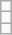<table class="wikitable">
<tr>
<td></td>
</tr>
<tr>
<td></td>
</tr>
<tr>
<td></td>
</tr>
</table>
